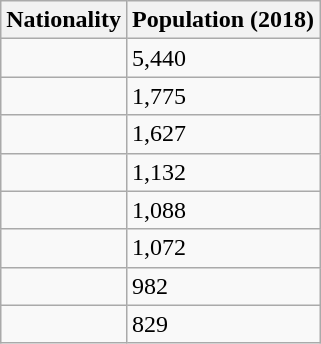<table class="wikitable floatright">
<tr>
<th>Nationality</th>
<th>Population (2018)</th>
</tr>
<tr>
<td></td>
<td>5,440</td>
</tr>
<tr>
<td></td>
<td>1,775</td>
</tr>
<tr>
<td></td>
<td>1,627</td>
</tr>
<tr>
<td></td>
<td>1,132</td>
</tr>
<tr>
<td></td>
<td>1,088</td>
</tr>
<tr>
<td></td>
<td>1,072</td>
</tr>
<tr>
<td></td>
<td>982</td>
</tr>
<tr>
<td></td>
<td>829</td>
</tr>
</table>
